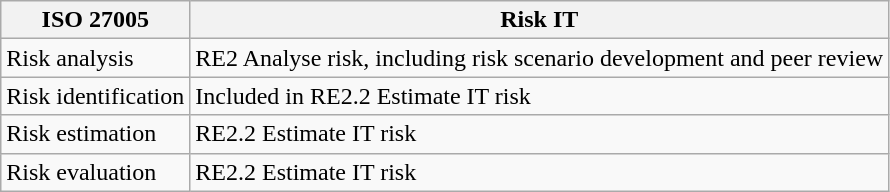<table class="wikitable">
<tr>
<th>ISO 27005</th>
<th>Risk IT</th>
</tr>
<tr>
<td>Risk analysis</td>
<td>RE2 Analyse risk, including risk scenario development and peer review</td>
</tr>
<tr>
<td>Risk identification</td>
<td>Included in RE2.2 Estimate IT risk</td>
</tr>
<tr>
<td>Risk estimation</td>
<td>RE2.2 Estimate IT risk</td>
</tr>
<tr>
<td>Risk evaluation</td>
<td>RE2.2 Estimate IT risk</td>
</tr>
</table>
